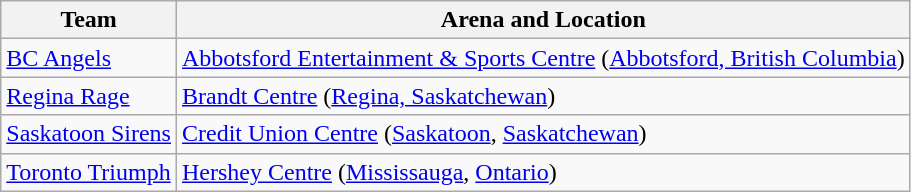<table class="wikitable">
<tr>
<th>Team</th>
<th>Arena and Location</th>
</tr>
<tr>
<td><a href='#'>BC Angels</a></td>
<td><a href='#'>Abbotsford Entertainment & Sports Centre</a> (<a href='#'>Abbotsford, British Columbia</a>)</td>
</tr>
<tr>
<td><a href='#'>Regina Rage</a></td>
<td><a href='#'>Brandt Centre</a> (<a href='#'>Regina, Saskatchewan</a>)</td>
</tr>
<tr>
<td><a href='#'>Saskatoon Sirens</a></td>
<td><a href='#'>Credit Union Centre</a> (<a href='#'>Saskatoon</a>, <a href='#'>Saskatchewan</a>)</td>
</tr>
<tr>
<td><a href='#'>Toronto Triumph</a></td>
<td><a href='#'>Hershey Centre</a> (<a href='#'>Mississauga</a>, <a href='#'>Ontario</a>)</td>
</tr>
</table>
